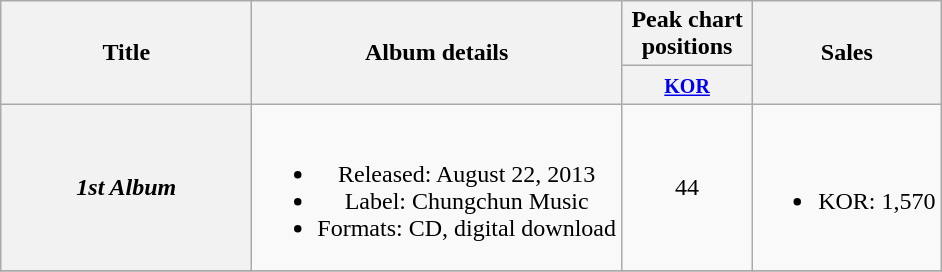<table class="wikitable plainrowheaders" style="text-align:center;">
<tr>
<th scope="col" rowspan="2" style="width:10em;">Title</th>
<th scope="col" rowspan="2">Album details</th>
<th scope="col" colspan="1" style="width:5em;">Peak chart positions</th>
<th scope="col" rowspan="2">Sales</th>
</tr>
<tr>
<th><small><a href='#'>KOR</a></small><br></th>
</tr>
<tr>
<th scope="row"><em>1st Album</em></th>
<td><br><ul><li>Released: August 22, 2013</li><li>Label: Chungchun Music</li><li>Formats: CD, digital download</li></ul></td>
<td>44</td>
<td><br><ul><li>KOR: 1,570</li></ul></td>
</tr>
<tr>
</tr>
</table>
